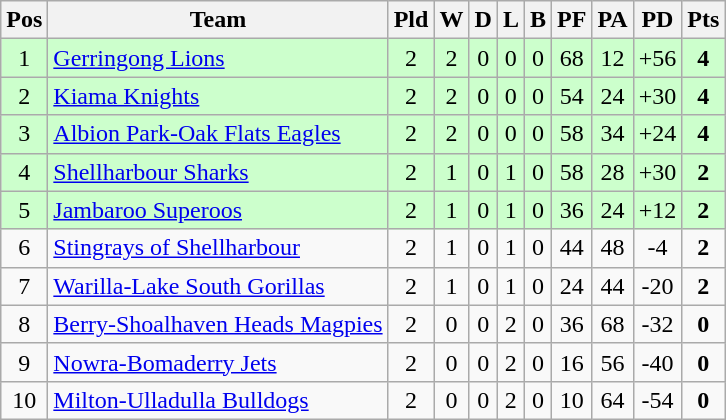<table class="wikitable">
<tr>
<th>Pos</th>
<th>Team</th>
<th>Pld</th>
<th>W</th>
<th>D</th>
<th>L</th>
<th>B</th>
<th>PF</th>
<th>PA</th>
<th>PD</th>
<th>Pts</th>
</tr>
<tr bgcolor="#CCFFCC">
<td style="text-align:center;">1</td>
<td> <a href='#'>Gerringong Lions</a></td>
<td style="text-align:center;">2</td>
<td style="text-align:center;">2</td>
<td style="text-align:center;">0</td>
<td style="text-align:center;">0</td>
<td style="text-align:center;">0</td>
<td style="text-align:center;">68</td>
<td style="text-align:center;">12</td>
<td style="text-align:center;">+56</td>
<td style="text-align:center;"><strong>4</strong></td>
</tr>
<tr bgcolor="#CCFFCC">
<td style="text-align:center;">2</td>
<td> <a href='#'>Kiama Knights</a></td>
<td style="text-align:center;">2</td>
<td style="text-align:center;">2</td>
<td style="text-align:center;">0</td>
<td style="text-align:center;">0</td>
<td style="text-align:center;">0</td>
<td style="text-align:center;">54</td>
<td style="text-align:center;">24</td>
<td style="text-align:center;">+30</td>
<td style="text-align:center;"><strong>4</strong></td>
</tr>
<tr bgcolor="#CCFFCC">
<td style="text-align:center;">3</td>
<td> <a href='#'>Albion Park-Oak Flats Eagles</a></td>
<td style="text-align:center;">2</td>
<td style="text-align:center;">2</td>
<td style="text-align:center;">0</td>
<td style="text-align:center;">0</td>
<td style="text-align:center;">0</td>
<td style="text-align:center;">58</td>
<td style="text-align:center;">34</td>
<td style="text-align:center;">+24</td>
<td style="text-align:center;"><strong>4</strong></td>
</tr>
<tr bgcolor="#CCFFCC">
<td style="text-align:center;">4</td>
<td> <a href='#'>Shellharbour Sharks</a></td>
<td style="text-align:center;">2</td>
<td style="text-align:center;">1</td>
<td style="text-align:center;">0</td>
<td style="text-align:center;">1</td>
<td style="text-align:center;">0</td>
<td style="text-align:center;">58</td>
<td style="text-align:center;">28</td>
<td style="text-align:center;">+30</td>
<td style="text-align:center;"><strong>2</strong></td>
</tr>
<tr bgcolor="#CCFFCC">
<td style="text-align:center;">5</td>
<td> <a href='#'>Jambaroo Superoos</a></td>
<td style="text-align:center;">2</td>
<td style="text-align:center;">1</td>
<td style="text-align:center;">0</td>
<td style="text-align:center;">1</td>
<td style="text-align:center;">0</td>
<td style="text-align:center;">36</td>
<td style="text-align:center;">24</td>
<td style="text-align:center;">+12</td>
<td style="text-align:center;"><strong>2</strong></td>
</tr>
<tr>
<td style="text-align:center;">6</td>
<td> <a href='#'>Stingrays of Shellharbour</a></td>
<td style="text-align:center;">2</td>
<td style="text-align:center;">1</td>
<td style="text-align:center;">0</td>
<td style="text-align:center;">1</td>
<td style="text-align:center;">0</td>
<td style="text-align:center;">44</td>
<td style="text-align:center;">48</td>
<td style="text-align:center;">-4</td>
<td style="text-align:center;"><strong>2</strong></td>
</tr>
<tr>
<td style="text-align:center;">7</td>
<td> <a href='#'>Warilla-Lake South Gorillas</a></td>
<td style="text-align:center;">2</td>
<td style="text-align:center;">1</td>
<td style="text-align:center;">0</td>
<td style="text-align:center;">1</td>
<td style="text-align:center;">0</td>
<td style="text-align:center;">24</td>
<td style="text-align:center;">44</td>
<td style="text-align:center;">-20</td>
<td style="text-align:center;"><strong>2</strong></td>
</tr>
<tr>
<td style="text-align:center;">8</td>
<td> <a href='#'>Berry-Shoalhaven Heads Magpies</a></td>
<td style="text-align:center;">2</td>
<td style="text-align:center;">0</td>
<td style="text-align:center;">0</td>
<td style="text-align:center;">2</td>
<td style="text-align:center;">0</td>
<td style="text-align:center;">36</td>
<td style="text-align:center;">68</td>
<td style="text-align:center;">-32</td>
<td style="text-align:center;"><strong>0</strong></td>
</tr>
<tr>
<td style="text-align:center;">9</td>
<td> <a href='#'>Nowra-Bomaderry Jets</a></td>
<td style="text-align:center;">2</td>
<td style="text-align:center;">0</td>
<td style="text-align:center;">0</td>
<td style="text-align:center;">2</td>
<td style="text-align:center;">0</td>
<td style="text-align:center;">16</td>
<td style="text-align:center;">56</td>
<td style="text-align:center;">-40</td>
<td style="text-align:center;"><strong>0</strong></td>
</tr>
<tr>
<td style="text-align:center;">10</td>
<td> <a href='#'>Milton-Ulladulla Bulldogs</a></td>
<td style="text-align:center;">2</td>
<td style="text-align:center;">0</td>
<td style="text-align:center;">0</td>
<td style="text-align:center;">2</td>
<td style="text-align:center;">0</td>
<td style="text-align:center;">10</td>
<td style="text-align:center;">64</td>
<td style="text-align:center;">-54</td>
<td style="text-align:center;"><strong>0</strong></td>
</tr>
</table>
